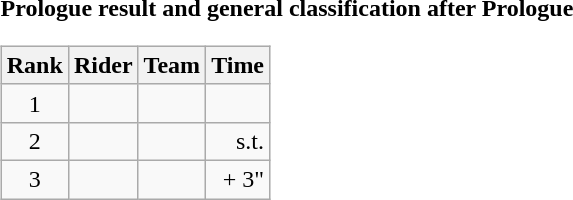<table>
<tr>
<td><strong>Prologue result and general classification after Prologue</strong><br><table class="wikitable">
<tr>
<th scope="col">Rank</th>
<th scope="col">Rider</th>
<th scope="col">Team</th>
<th scope="col">Time</th>
</tr>
<tr>
<td style="text-align:center;">1</td>
<td></td>
<td></td>
<td style="text-align:right;"></td>
</tr>
<tr>
<td style="text-align:center;">2</td>
<td></td>
<td></td>
<td style="text-align:right;">s.t.</td>
</tr>
<tr>
<td style="text-align:center;">3</td>
<td></td>
<td></td>
<td style="text-align:right;">+ 3"</td>
</tr>
</table>
</td>
</tr>
</table>
